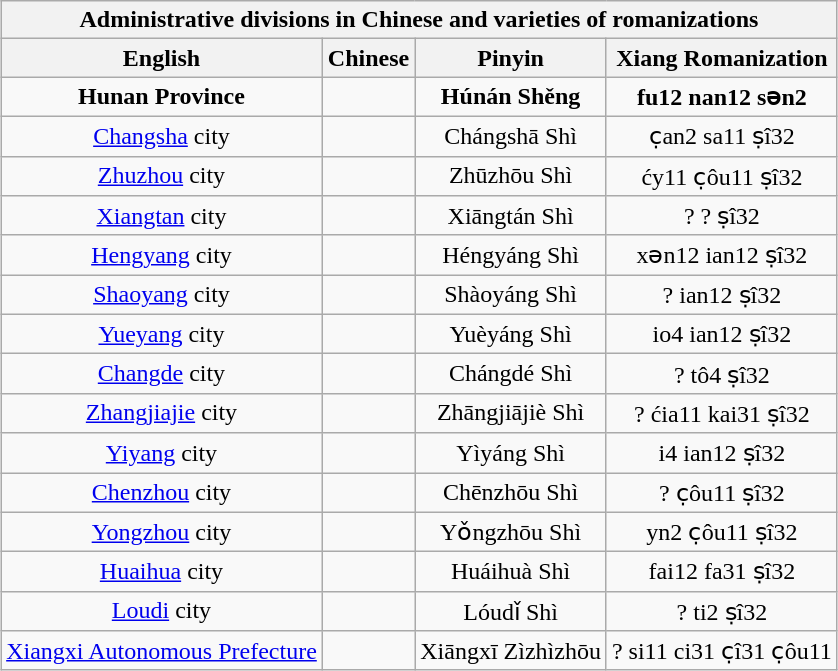<table class="wikitable sortable collapsible collapsed" style="text-font:90%; width:auto; text-align:center; margin-left: auto; margin-right: auto;">
<tr>
<th colspan="5">Administrative divisions in Chinese and varieties of romanizations</th>
</tr>
<tr>
<th>English</th>
<th>Chinese</th>
<th>Pinyin</th>
<th>Xiang Romanization</th>
</tr>
<tr>
<td><strong>Hunan Province</strong></td>
<td></td>
<td><strong>Húnán Shěng</strong></td>
<td><strong>fu12 nan12 sǝn2</strong></td>
</tr>
<tr>
<td><a href='#'>Changsha</a> city</td>
<td></td>
<td>Chángshā Shì</td>
<td>c̣an2 sa11 ṣî32</td>
</tr>
<tr>
<td><a href='#'>Zhuzhou</a> city</td>
<td></td>
<td>Zhūzhōu Shì</td>
<td>ćy11 c̣ôu11 ṣî32</td>
</tr>
<tr>
<td><a href='#'>Xiangtan</a> city</td>
<td></td>
<td>Xiāngtán Shì</td>
<td>? ? ṣî32</td>
</tr>
<tr>
<td><a href='#'>Hengyang</a> city</td>
<td></td>
<td>Héngyáng Shì</td>
<td>xǝn12 ian12 ṣî32</td>
</tr>
<tr>
<td><a href='#'>Shaoyang</a> city</td>
<td></td>
<td>Shàoyáng Shì</td>
<td>? ian12 ṣî32</td>
</tr>
<tr>
<td><a href='#'>Yueyang</a> city</td>
<td></td>
<td>Yuèyáng Shì</td>
<td>io4 ian12 ṣî32</td>
</tr>
<tr>
<td><a href='#'>Changde</a> city</td>
<td></td>
<td>Chángdé Shì</td>
<td>? tô4 ṣî32</td>
</tr>
<tr>
<td><a href='#'>Zhangjiajie</a> city</td>
<td></td>
<td>Zhāngjiājiè Shì</td>
<td>? ćia11 kai31 ṣî32</td>
</tr>
<tr>
<td><a href='#'>Yiyang</a> city</td>
<td></td>
<td>Yìyáng Shì</td>
<td>i4 ian12 ṣî32</td>
</tr>
<tr>
<td><a href='#'>Chenzhou</a> city</td>
<td></td>
<td>Chēnzhōu Shì</td>
<td>? c̣ôu11 ṣî32</td>
</tr>
<tr>
<td><a href='#'>Yongzhou</a> city</td>
<td></td>
<td>Yǒngzhōu Shì</td>
<td>yn2 c̣ôu11 ṣî32</td>
</tr>
<tr>
<td><a href='#'>Huaihua</a> city</td>
<td></td>
<td>Huáihuà Shì</td>
<td>fai12 fa31 ṣî32</td>
</tr>
<tr>
<td><a href='#'>Loudi</a> city</td>
<td></td>
<td>Lóudǐ Shì</td>
<td>? ti2 ṣî32</td>
</tr>
<tr>
<td><a href='#'>Xiangxi Autonomous Prefecture</a></td>
<td></td>
<td>Xiāngxī Zìzhìzhōu</td>
<td>? si11 ci31 c̣î31 c̣ôu11</td>
</tr>
</table>
